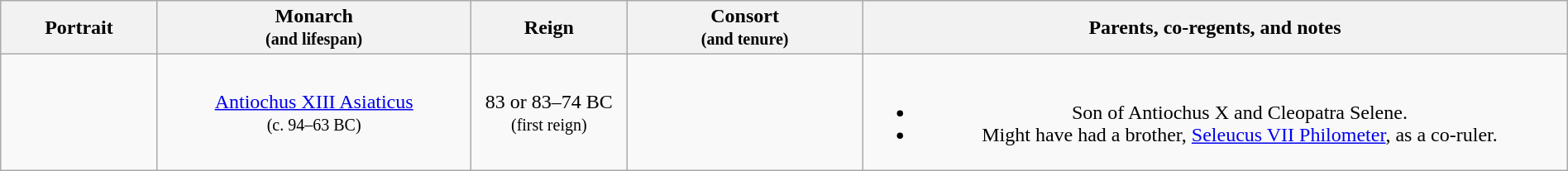<table class="wikitable" width="100%">
<tr>
<th width="10%">Portrait</th>
<th width="20%">Monarch<br><small>(and lifespan)</small></th>
<th width="10%">Reign</th>
<th width="15%">Consort<br><small>(and tenure)</small></th>
<th>Parents, co-regents, and notes</th>
</tr>
<tr>
<td align="center"></td>
<td align="center"><a href='#'>Antiochus XIII Asiaticus</a><br><small>(c. 94–63 BC)</small></td>
<td align="center">83 or 83–74 BC<br><small>(first reign)</small></td>
<td align="center"></td>
<td align="center"><br><ul><li>Son of Antiochus X and Cleopatra Selene.</li><li>Might have had a brother, <a href='#'>Seleucus VII Philometer</a>, as a co-ruler.</li></ul></td>
</tr>
</table>
